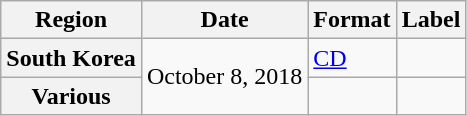<table class="wikitable plainrowheaders">
<tr>
<th scope="col">Region</th>
<th scope="col">Date</th>
<th scope="col">Format</th>
<th scope="col">Label</th>
</tr>
<tr>
<th scope="row">South Korea</th>
<td rowspan="2">October 8, 2018</td>
<td><a href='#'>CD</a></td>
<td></td>
</tr>
<tr>
<th scope="row">Various </th>
<td></td>
<td></td>
</tr>
</table>
